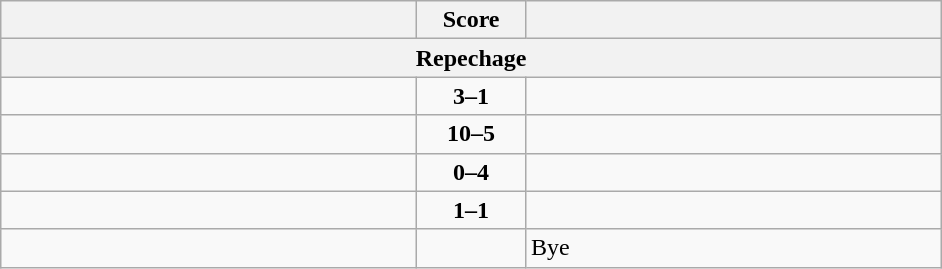<table class="wikitable" style="text-align: left;">
<tr>
<th align="right" width="270"></th>
<th width="65">Score</th>
<th align="left" width="270"></th>
</tr>
<tr>
<th colspan="3">Repechage</th>
</tr>
<tr>
<td><strong></strong></td>
<td align=center><strong>3–1</strong></td>
<td></td>
</tr>
<tr>
<td><strong></strong></td>
<td align=center><strong>10–5</strong></td>
<td></td>
</tr>
<tr>
<td></td>
<td align=center><strong>0–4</strong></td>
<td><strong></strong></td>
</tr>
<tr>
<td><strong></strong></td>
<td align=center><strong>1–1</strong></td>
<td></td>
</tr>
<tr>
<td><strong></strong></td>
<td align=center></td>
<td>Bye</td>
</tr>
</table>
